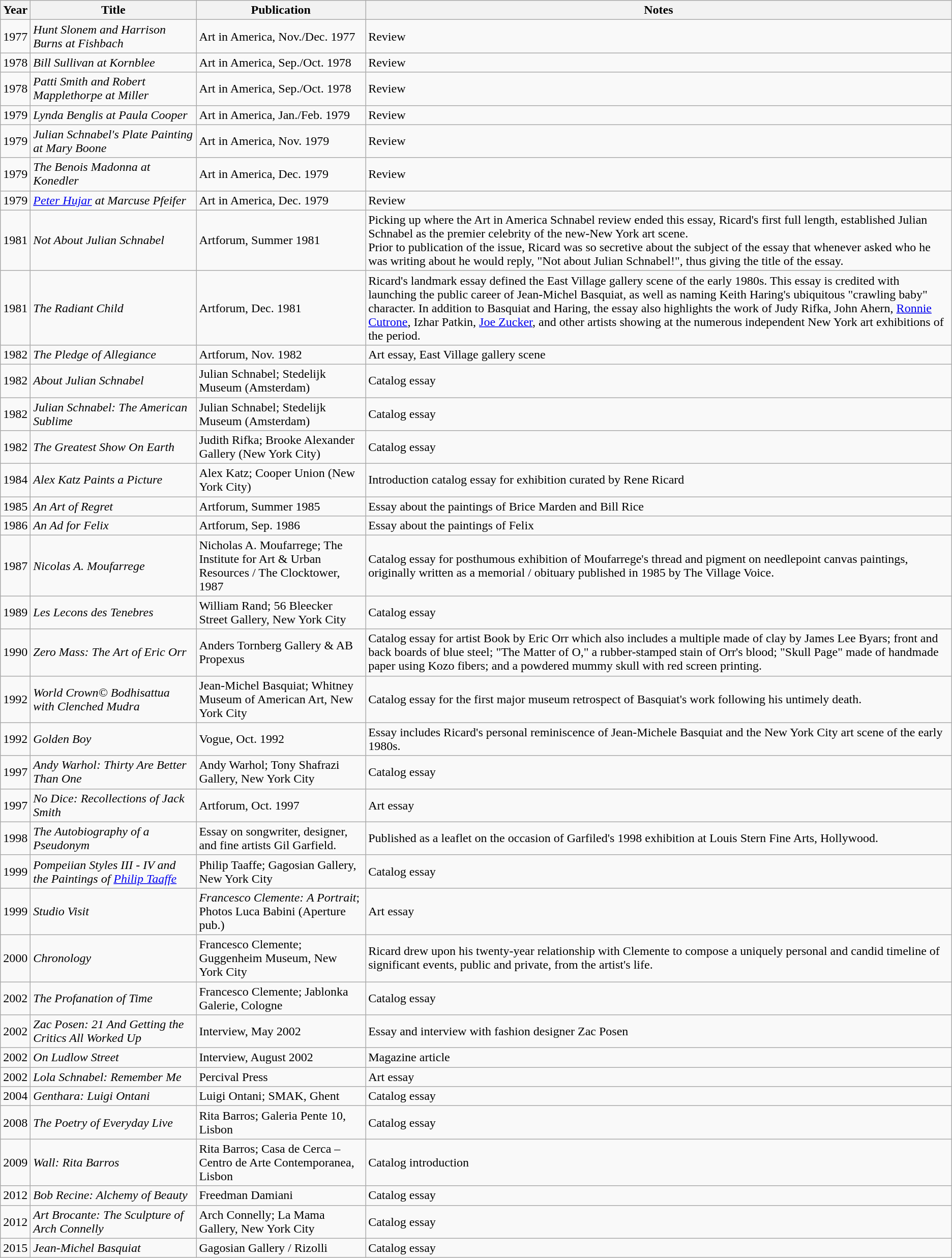<table class="wikitable">
<tr>
<th>Year</th>
<th style="width:210px;">Title</th>
<th>Publication</th>
<th>Notes</th>
</tr>
<tr>
<td>1977</td>
<td><em>Hunt Slonem and Harrison Burns at Fishbach</em></td>
<td>Art in America, Nov./Dec. 1977</td>
<td>Review</td>
</tr>
<tr>
<td>1978</td>
<td><em>Bill Sullivan at Kornblee</em></td>
<td>Art in America, Sep./Oct. 1978</td>
<td>Review</td>
</tr>
<tr>
<td>1978</td>
<td><em>Patti Smith and Robert Mapplethorpe at Miller</em></td>
<td>Art in America, Sep./Oct. 1978</td>
<td>Review</td>
</tr>
<tr>
<td>1979</td>
<td><em>Lynda Benglis at Paula Cooper</em></td>
<td>Art in America, Jan./Feb. 1979</td>
<td>Review</td>
</tr>
<tr>
<td>1979</td>
<td><em>Julian Schnabel's Plate Painting at Mary Boone</em></td>
<td>Art in America, Nov. 1979</td>
<td>Review</td>
</tr>
<tr>
<td>1979</td>
<td><em>The Benois Madonna at Konedler</em></td>
<td>Art in America, Dec. 1979</td>
<td>Review</td>
</tr>
<tr>
<td>1979</td>
<td><em><a href='#'>Peter Hujar</a> at Marcuse Pfeifer</em></td>
<td>Art in America, Dec. 1979</td>
<td>Review</td>
</tr>
<tr>
<td>1981</td>
<td><em>Not About Julian Schnabel</em></td>
<td>Artforum, Summer 1981</td>
<td>Picking up where the Art in America Schnabel review ended this essay, Ricard's first full length, established Julian Schnabel as the premier celebrity of the new-New York art scene.<br>Prior to publication of the issue, Ricard was so secretive about the subject of the essay that whenever asked who he was writing about he would reply, "Not about Julian Schnabel!", thus giving the title of the essay.</td>
</tr>
<tr>
<td>1981</td>
<td><em>The Radiant Child</em></td>
<td>Artforum, Dec. 1981</td>
<td>Ricard's landmark essay defined the East Village gallery scene of the early 1980s. This essay is credited with launching the public career of Jean-Michel Basquiat, as well as naming Keith Haring's ubiquitous "crawling baby" character. In addition to Basquiat and Haring, the essay also highlights the work of Judy Rifka, John Ahern, <a href='#'>Ronnie Cutrone</a>, Izhar Patkin, <a href='#'>Joe Zucker</a>, and other artists showing at the numerous independent New York art exhibitions of the period.</td>
</tr>
<tr>
<td>1982</td>
<td><em>The Pledge of Allegiance</em></td>
<td>Artforum, Nov. 1982</td>
<td>Art essay, East Village gallery scene</td>
</tr>
<tr>
<td>1982</td>
<td><em>About Julian Schnabel</em></td>
<td>Julian Schnabel; Stedelijk Museum (Amsterdam)</td>
<td>Catalog essay</td>
</tr>
<tr>
<td>1982</td>
<td><em>Julian Schnabel: The American Sublime</em></td>
<td>Julian Schnabel; Stedelijk Museum (Amsterdam)</td>
<td>Catalog essay</td>
</tr>
<tr>
<td>1982</td>
<td><em>The Greatest Show On Earth</em></td>
<td>Judith Rifka; Brooke Alexander Gallery (New York City)</td>
<td>Catalog essay</td>
</tr>
<tr>
<td>1984</td>
<td><em>Alex Katz Paints a Picture</em></td>
<td>Alex Katz; Cooper Union (New York City)</td>
<td>Introduction catalog essay for exhibition curated by Rene Ricard</td>
</tr>
<tr>
<td>1985</td>
<td><em>An Art of Regret</em></td>
<td>Artforum, Summer 1985</td>
<td>Essay about the paintings of Brice Marden and Bill Rice</td>
</tr>
<tr>
<td>1986</td>
<td><em>An Ad for Felix</em></td>
<td>Artforum, Sep. 1986</td>
<td>Essay about the paintings of Felix</td>
</tr>
<tr>
<td>1987</td>
<td><em>Nicolas A. Moufarrege</em></td>
<td>Nicholas A. Moufarrege; The Institute for Art & Urban Resources / The Clocktower, 1987</td>
<td>Catalog essay for posthumous exhibition of Moufarrege's thread and pigment on needlepoint canvas paintings, originally written as a memorial / obituary published in 1985 by The Village Voice.</td>
</tr>
<tr>
<td>1989</td>
<td><em>Les Lecons des Tenebres</em></td>
<td>William Rand; 56 Bleecker Street Gallery, New York City</td>
<td>Catalog essay</td>
</tr>
<tr>
<td>1990</td>
<td><em>Zero Mass: The Art of Eric Orr</em></td>
<td>Anders Tornberg Gallery & AB Propexus</td>
<td>Catalog essay for artist Book by Eric Orr which also includes a multiple made of clay by James Lee Byars; front and back boards of blue steel; "The Matter of O," a rubber-stamped stain of Orr's blood; "Skull Page" made of handmade paper using Kozo fibers; and a powdered mummy skull with red screen printing.</td>
</tr>
<tr>
<td>1992</td>
<td><em>World Crown© Bodhisattua with Clenched Mudra</em></td>
<td>Jean-Michel Basquiat; Whitney Museum of American Art, New York City</td>
<td>Catalog essay for the first major museum retrospect of Basquiat's work following his untimely death.</td>
</tr>
<tr>
<td>1992</td>
<td><em>Golden Boy</em></td>
<td>Vogue, Oct. 1992</td>
<td>Essay includes Ricard's personal reminiscence of Jean-Michele Basquiat and the New York City art scene of the early 1980s.</td>
</tr>
<tr>
<td>1997</td>
<td><em>Andy Warhol: Thirty Are Better Than One</em></td>
<td>Andy Warhol; Tony Shafrazi Gallery, New York City</td>
<td>Catalog essay</td>
</tr>
<tr>
<td>1997</td>
<td><em>No Dice: Recollections of Jack Smith</em></td>
<td>Artforum, Oct. 1997</td>
<td>Art essay</td>
</tr>
<tr>
<td>1998</td>
<td><em>The Autobiography of a Pseudonym</em></td>
<td>Essay on songwriter, designer, and fine artists Gil Garfield.</td>
<td>Published as a leaflet on the occasion of Garfiled's 1998 exhibition at Louis Stern Fine Arts, Hollywood.</td>
</tr>
<tr>
<td>1999</td>
<td><em>Pompeiian Styles III - IV and the Paintings of <a href='#'>Philip Taaffe</a></em></td>
<td>Philip Taaffe; Gagosian Gallery, New York City</td>
<td>Catalog essay</td>
</tr>
<tr>
<td>1999</td>
<td><em>Studio Visit</em></td>
<td><em>Francesco Clemente: A Portrait</em>; Photos Luca Babini (Aperture pub.)</td>
<td>Art essay</td>
</tr>
<tr>
<td>2000</td>
<td><em>Chronology</em></td>
<td>Francesco Clemente; Guggenheim Museum, New York City</td>
<td>Ricard drew upon his twenty-year relationship with Clemente to compose a uniquely personal and candid timeline of significant events, public and private, from the artist's life.</td>
</tr>
<tr>
<td>2002</td>
<td><em>The Profanation of Time</em></td>
<td>Francesco Clemente; Jablonka Galerie, Cologne</td>
<td>Catalog essay</td>
</tr>
<tr>
<td>2002</td>
<td><em>Zac Posen: 21 And Getting the Critics All Worked Up</em></td>
<td>Interview, May 2002</td>
<td>Essay and interview with fashion designer Zac Posen</td>
</tr>
<tr>
<td>2002</td>
<td><em>On Ludlow Street</em></td>
<td>Interview, August 2002</td>
<td>Magazine article</td>
</tr>
<tr>
<td>2002</td>
<td><em>Lola Schnabel: Remember Me</em></td>
<td>Percival Press</td>
<td>Art essay</td>
</tr>
<tr>
<td>2004</td>
<td><em>Genthara: Luigi Ontani</em></td>
<td>Luigi Ontani; SMAK, Ghent</td>
<td>Catalog essay</td>
</tr>
<tr>
<td>2008</td>
<td><em>The Poetry of Everyday Live</em></td>
<td>Rita Barros; Galeria Pente 10, Lisbon</td>
<td>Catalog essay</td>
</tr>
<tr>
<td>2009</td>
<td><em>Wall: Rita Barros</em></td>
<td>Rita Barros; Casa de Cerca – Centro de Arte Contemporanea, Lisbon</td>
<td>Catalog introduction</td>
</tr>
<tr>
<td>2012</td>
<td><em>Bob Recine: Alchemy of Beauty</em></td>
<td>Freedman Damiani</td>
<td>Catalog essay</td>
</tr>
<tr>
<td>2012</td>
<td><em>Art Brocante: The Sculpture of Arch Connelly</em></td>
<td>Arch Connelly; La Mama Gallery, New York City</td>
<td>Catalog essay</td>
</tr>
<tr>
<td>2015</td>
<td><em>Jean-Michel Basquiat</em></td>
<td>Gagosian Gallery / Rizolli</td>
<td>Catalog essay</td>
</tr>
</table>
